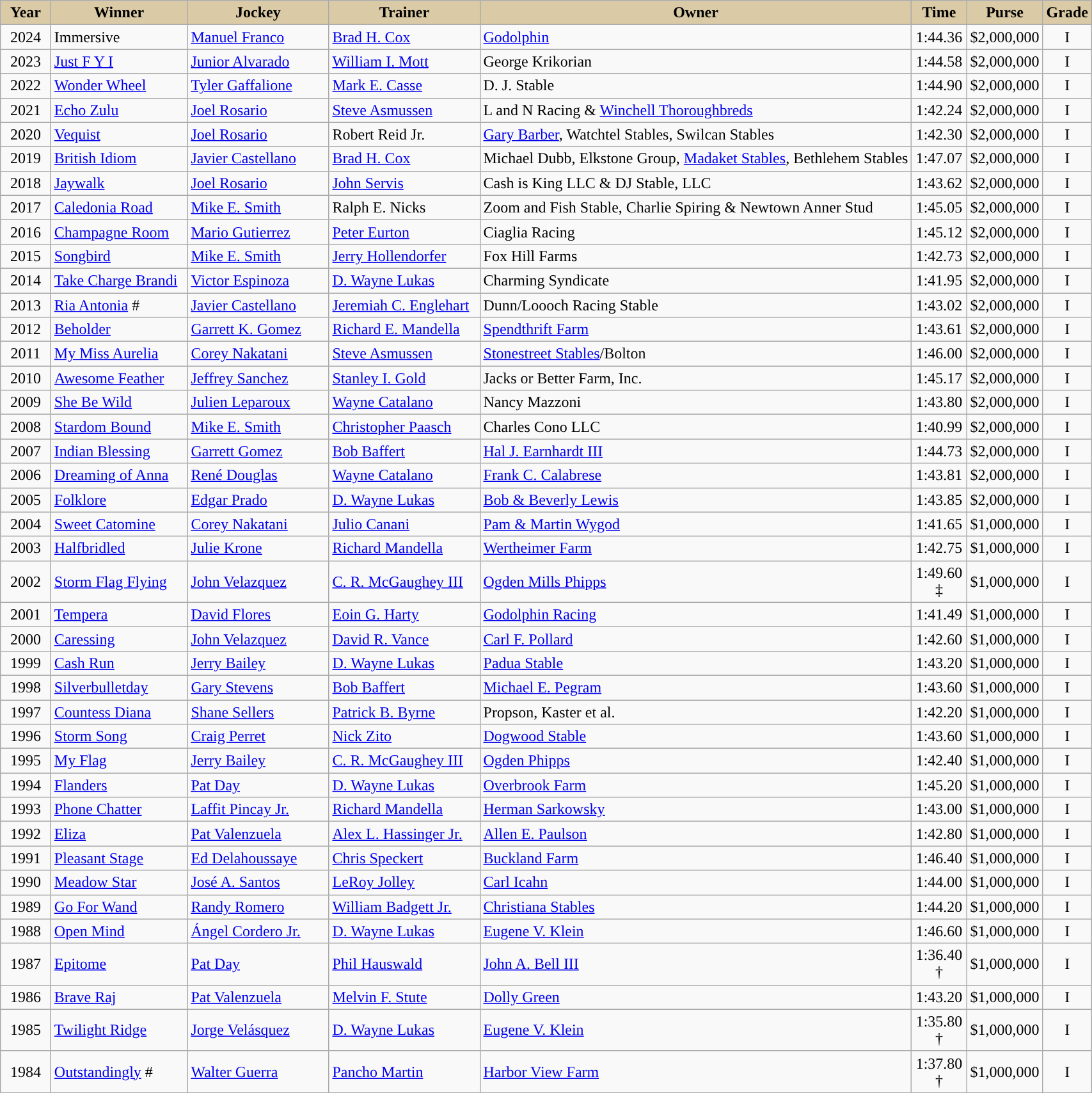<table class="wikitable sortable">
<tr>
<th style="background-color:#DACAA5; width:45px">Year</th>
<th style="background-color:#DACAA5; width:135px">Winner</th>
<th style="background-color:#DACAA5; width:140px">Jockey</th>
<th style="background-color:#DACAA5; width:150px">Trainer</th>
<th style="background-color:#DACAA5;">Owner</th>
<th style="background-color:#DACAA5; width:50px">Time</th>
<th style="background-color:#DACAA5; width:50px">Purse</th>
<th style="background-color:#DACAA5; width:30px">Grade</th>
</tr>
<tr>
<td align=center>2024</td>
<td>Immersive</td>
<td><a href='#'>Manuel Franco</a></td>
<td><a href='#'>Brad H. Cox</a></td>
<td><a href='#'>Godolphin</a></td>
<td align=center>1:44.36</td>
<td align=center>$2,000,000</td>
<td align=center>I</td>
</tr>
<tr>
<td align=center>2023</td>
<td><a href='#'>Just F Y I</a></td>
<td><a href='#'>Junior Alvarado</a></td>
<td><a href='#'>William I. Mott</a></td>
<td>George Krikorian</td>
<td align=center>1:44.58</td>
<td align=center>$2,000,000</td>
<td align=center>I</td>
</tr>
<tr>
<td align=center>2022</td>
<td><a href='#'>Wonder Wheel</a></td>
<td><a href='#'>Tyler Gaffalione</a></td>
<td><a href='#'>Mark E. Casse</a></td>
<td>D. J. Stable</td>
<td align=center>1:44.90</td>
<td align=center>$2,000,000</td>
<td align=center>I</td>
</tr>
<tr>
<td align=center>2021</td>
<td><a href='#'>Echo Zulu</a></td>
<td><a href='#'>Joel Rosario</a></td>
<td><a href='#'>Steve Asmussen</a></td>
<td>L and N Racing & <a href='#'>Winchell Thoroughbreds</a></td>
<td align=center>1:42.24</td>
<td align=center>$2,000,000</td>
<td align=center>I</td>
</tr>
<tr>
<td align=center>2020</td>
<td><a href='#'>Vequist</a></td>
<td><a href='#'>Joel Rosario</a></td>
<td>Robert Reid Jr.</td>
<td><a href='#'>Gary Barber</a>, Watchtel Stables, Swilcan Stables</td>
<td align=center>1:42.30</td>
<td align=center>$2,000,000</td>
<td align=center>I</td>
</tr>
<tr>
<td align=center>2019</td>
<td><a href='#'>British Idiom</a></td>
<td><a href='#'>Javier Castellano</a></td>
<td><a href='#'>Brad H. Cox</a></td>
<td>Michael Dubb, Elkstone Group, <a href='#'>Madaket Stables</a>, Bethlehem Stables</td>
<td align=center>1:47.07</td>
<td align=center>$2,000,000</td>
<td align=center>I</td>
</tr>
<tr>
<td align=center>2018</td>
<td><a href='#'>Jaywalk</a></td>
<td><a href='#'>Joel Rosario</a></td>
<td><a href='#'>John Servis</a></td>
<td>Cash is King LLC & DJ Stable, LLC</td>
<td align=center>1:43.62</td>
<td align=center>$2,000,000</td>
<td align=center>I</td>
</tr>
<tr>
<td align=center>2017</td>
<td><a href='#'>Caledonia Road</a></td>
<td><a href='#'>Mike E. Smith</a></td>
<td>Ralph E. Nicks</td>
<td>Zoom and Fish Stable, Charlie Spiring & Newtown Anner Stud</td>
<td align=center>1:45.05</td>
<td align=center>$2,000,000</td>
<td align=center>I</td>
</tr>
<tr>
<td align=center>2016</td>
<td><a href='#'>Champagne Room</a></td>
<td><a href='#'>Mario Gutierrez</a></td>
<td><a href='#'>Peter Eurton</a></td>
<td>Ciaglia Racing</td>
<td align=center>1:45.12</td>
<td align=center>$2,000,000</td>
<td align=center>I</td>
</tr>
<tr>
<td align=center>2015</td>
<td><a href='#'>Songbird</a></td>
<td><a href='#'>Mike E. Smith</a></td>
<td><a href='#'>Jerry Hollendorfer</a></td>
<td>Fox Hill Farms</td>
<td align=center>1:42.73</td>
<td align=center>$2,000,000</td>
<td align=center>I</td>
</tr>
<tr>
<td align=center>2014</td>
<td><a href='#'>Take Charge Brandi</a></td>
<td><a href='#'>Victor Espinoza</a></td>
<td><a href='#'>D. Wayne Lukas</a></td>
<td>Charming Syndicate</td>
<td align=center>1:41.95</td>
<td align=center>$2,000,000</td>
<td align=center>I</td>
</tr>
<tr>
<td align=center>2013</td>
<td><a href='#'>Ria Antonia</a> #</td>
<td><a href='#'>Javier Castellano</a></td>
<td><a href='#'>Jeremiah C. Englehart</a></td>
<td>Dunn/Loooch Racing Stable</td>
<td align=center>1:43.02</td>
<td align=center>$2,000,000</td>
<td align=center>I</td>
</tr>
<tr>
<td align=center>2012</td>
<td><a href='#'>Beholder</a></td>
<td><a href='#'>Garrett K. Gomez</a></td>
<td><a href='#'>Richard E. Mandella</a></td>
<td><a href='#'>Spendthrift Farm</a></td>
<td align=center>1:43.61</td>
<td align=center>$2,000,000</td>
<td align=center>I</td>
</tr>
<tr>
<td align=center>2011</td>
<td><a href='#'>My Miss Aurelia</a></td>
<td><a href='#'>Corey Nakatani</a></td>
<td><a href='#'>Steve Asmussen</a></td>
<td><a href='#'>Stonestreet Stables</a>/Bolton</td>
<td align=center>1:46.00</td>
<td align=center>$2,000,000</td>
<td align=center>I</td>
</tr>
<tr>
<td align=center>2010</td>
<td><a href='#'>Awesome Feather</a></td>
<td><a href='#'>Jeffrey Sanchez</a></td>
<td><a href='#'>Stanley I. Gold</a></td>
<td>Jacks or Better Farm, Inc.</td>
<td align=center>1:45.17</td>
<td align=center>$2,000,000</td>
<td align=center>I</td>
</tr>
<tr>
<td align=center>2009</td>
<td><a href='#'>She Be Wild</a></td>
<td><a href='#'>Julien Leparoux</a></td>
<td><a href='#'>Wayne Catalano</a></td>
<td>Nancy Mazzoni</td>
<td align=center>1:43.80</td>
<td align=center>$2,000,000</td>
<td align=center>I</td>
</tr>
<tr>
<td align=center>2008</td>
<td><a href='#'>Stardom Bound</a></td>
<td><a href='#'>Mike E. Smith</a></td>
<td><a href='#'>Christopher Paasch</a></td>
<td>Charles Cono LLC</td>
<td align=center>1:40.99</td>
<td align=center>$2,000,000</td>
<td align=center>I</td>
</tr>
<tr>
<td align=center>2007</td>
<td><a href='#'>Indian Blessing</a></td>
<td><a href='#'>Garrett Gomez</a></td>
<td><a href='#'>Bob Baffert</a></td>
<td><a href='#'>Hal J. Earnhardt III</a></td>
<td align=center>1:44.73</td>
<td align=center>$2,000,000</td>
<td align=center>I</td>
</tr>
<tr>
<td align=center>2006</td>
<td><a href='#'>Dreaming of Anna</a></td>
<td><a href='#'>René Douglas</a></td>
<td><a href='#'>Wayne Catalano</a></td>
<td><a href='#'>Frank C. Calabrese</a></td>
<td align=center>1:43.81</td>
<td align=center>$2,000,000</td>
<td align=center>I</td>
</tr>
<tr>
<td align=center>2005</td>
<td><a href='#'>Folklore</a></td>
<td><a href='#'>Edgar Prado</a></td>
<td><a href='#'>D. Wayne Lukas</a></td>
<td><a href='#'>Bob & Beverly Lewis</a></td>
<td align=center>1:43.85</td>
<td align=center>$2,000,000</td>
<td align=center>I</td>
</tr>
<tr>
<td align=center>2004</td>
<td><a href='#'>Sweet Catomine</a></td>
<td><a href='#'>Corey Nakatani</a></td>
<td><a href='#'>Julio Canani</a></td>
<td><a href='#'>Pam & Martin Wygod</a></td>
<td align=center>1:41.65</td>
<td align=center>$1,000,000</td>
<td align=center>I</td>
</tr>
<tr>
<td align=center>2003</td>
<td><a href='#'>Halfbridled</a></td>
<td><a href='#'>Julie Krone</a></td>
<td><a href='#'>Richard Mandella</a></td>
<td><a href='#'>Wertheimer Farm</a></td>
<td align=center>1:42.75</td>
<td align=center>$1,000,000</td>
<td align=center>I</td>
</tr>
<tr>
<td align=center>2002</td>
<td><a href='#'>Storm Flag Flying</a></td>
<td><a href='#'>John Velazquez</a></td>
<td><a href='#'>C. R. McGaughey III</a></td>
<td><a href='#'>Ogden Mills Phipps</a></td>
<td align=center>1:49.60 ‡</td>
<td align=center>$1,000,000</td>
<td align=center>I</td>
</tr>
<tr>
<td align=center>2001</td>
<td><a href='#'>Tempera</a></td>
<td><a href='#'>David Flores</a></td>
<td><a href='#'>Eoin G. Harty</a></td>
<td><a href='#'>Godolphin Racing</a></td>
<td align=center>1:41.49</td>
<td align=center>$1,000,000</td>
<td align=center>I</td>
</tr>
<tr>
<td align=center>2000</td>
<td><a href='#'>Caressing</a></td>
<td><a href='#'>John Velazquez</a></td>
<td><a href='#'>David R. Vance</a></td>
<td><a href='#'>Carl F. Pollard</a></td>
<td align=center>1:42.60</td>
<td align=center>$1,000,000</td>
<td align=center>I</td>
</tr>
<tr>
<td align=center>1999</td>
<td><a href='#'>Cash Run</a></td>
<td><a href='#'>Jerry Bailey</a></td>
<td><a href='#'>D. Wayne Lukas</a></td>
<td><a href='#'>Padua Stable</a></td>
<td align=center>1:43.20</td>
<td align=center>$1,000,000</td>
<td align=center>I</td>
</tr>
<tr>
<td align=center>1998</td>
<td><a href='#'>Silverbulletday</a></td>
<td><a href='#'>Gary Stevens</a></td>
<td><a href='#'>Bob Baffert</a></td>
<td><a href='#'>Michael E. Pegram</a></td>
<td align=center>1:43.60</td>
<td align=center>$1,000,000</td>
<td align=center>I</td>
</tr>
<tr>
<td align=center>1997</td>
<td><a href='#'>Countess Diana</a></td>
<td><a href='#'>Shane Sellers</a></td>
<td><a href='#'>Patrick B. Byrne</a></td>
<td>Propson, Kaster et al.</td>
<td align=center>1:42.20</td>
<td align=center>$1,000,000</td>
<td align=center>I</td>
</tr>
<tr>
<td align=center>1996</td>
<td><a href='#'>Storm Song</a></td>
<td><a href='#'>Craig Perret</a></td>
<td><a href='#'>Nick Zito</a></td>
<td><a href='#'>Dogwood Stable</a></td>
<td align=center>1:43.60</td>
<td align=center>$1,000,000</td>
<td align=center>I</td>
</tr>
<tr>
<td align=center>1995</td>
<td><a href='#'>My Flag</a></td>
<td><a href='#'>Jerry Bailey</a></td>
<td><a href='#'>C. R. McGaughey III</a></td>
<td><a href='#'>Ogden Phipps</a></td>
<td align=center>1:42.40</td>
<td align=center>$1,000,000</td>
<td align=center>I</td>
</tr>
<tr>
<td align=center>1994</td>
<td><a href='#'>Flanders</a></td>
<td><a href='#'>Pat Day</a></td>
<td><a href='#'>D. Wayne Lukas</a></td>
<td><a href='#'>Overbrook Farm</a></td>
<td align=center>1:45.20</td>
<td align=center>$1,000,000</td>
<td align=center>I</td>
</tr>
<tr>
<td align=center>1993</td>
<td><a href='#'>Phone Chatter</a></td>
<td><a href='#'>Laffit Pincay Jr.</a></td>
<td><a href='#'>Richard Mandella</a></td>
<td><a href='#'>Herman Sarkowsky</a></td>
<td align=center>1:43.00</td>
<td align=center>$1,000,000</td>
<td align=center>I</td>
</tr>
<tr>
<td align=center>1992</td>
<td><a href='#'>Eliza</a></td>
<td><a href='#'>Pat Valenzuela</a></td>
<td><a href='#'>Alex L. Hassinger Jr.</a></td>
<td><a href='#'>Allen E. Paulson</a></td>
<td align=center>1:42.80</td>
<td align=center>$1,000,000</td>
<td align=center>I</td>
</tr>
<tr>
<td align=center>1991</td>
<td><a href='#'>Pleasant Stage</a></td>
<td><a href='#'>Ed Delahoussaye</a></td>
<td><a href='#'>Chris Speckert</a></td>
<td><a href='#'>Buckland Farm</a></td>
<td align=center>1:46.40</td>
<td align=center>$1,000,000</td>
<td align=center>I</td>
</tr>
<tr>
<td align=center>1990</td>
<td><a href='#'>Meadow Star</a></td>
<td><a href='#'>José A. Santos</a></td>
<td><a href='#'>LeRoy Jolley</a></td>
<td><a href='#'>Carl Icahn</a></td>
<td align=center>1:44.00</td>
<td align=center>$1,000,000</td>
<td align=center>I</td>
</tr>
<tr>
<td align=center>1989</td>
<td><a href='#'>Go For Wand</a></td>
<td><a href='#'>Randy Romero</a></td>
<td><a href='#'>William Badgett Jr.</a></td>
<td><a href='#'>Christiana Stables</a></td>
<td align=center>1:44.20</td>
<td align=center>$1,000,000</td>
<td align=center>I</td>
</tr>
<tr>
<td align=center>1988</td>
<td><a href='#'>Open Mind</a></td>
<td><a href='#'>Ángel Cordero Jr.</a></td>
<td><a href='#'>D. Wayne Lukas</a></td>
<td><a href='#'>Eugene V. Klein</a></td>
<td align=center>1:46.60</td>
<td align=center>$1,000,000</td>
<td align=center>I</td>
</tr>
<tr>
<td align=center>1987</td>
<td><a href='#'>Epitome</a></td>
<td><a href='#'>Pat Day</a></td>
<td><a href='#'>Phil Hauswald</a></td>
<td><a href='#'>John A. Bell III</a></td>
<td align=center>1:36.40 †</td>
<td align=center>$1,000,000</td>
<td align=center>I</td>
</tr>
<tr>
<td align=center>1986</td>
<td><a href='#'>Brave Raj</a></td>
<td><a href='#'>Pat Valenzuela</a></td>
<td><a href='#'>Melvin F. Stute</a></td>
<td><a href='#'>Dolly Green</a></td>
<td align=center>1:43.20</td>
<td align=center>$1,000,000</td>
<td align=center>I</td>
</tr>
<tr>
<td align=center>1985</td>
<td><a href='#'>Twilight Ridge</a></td>
<td><a href='#'>Jorge Velásquez</a></td>
<td><a href='#'>D. Wayne Lukas</a></td>
<td><a href='#'>Eugene V. Klein</a></td>
<td align=center>1:35.80 †</td>
<td align=center>$1,000,000</td>
<td align=center>I</td>
</tr>
<tr>
<td align=center>1984</td>
<td><a href='#'>Outstandingly</a> #</td>
<td><a href='#'>Walter Guerra</a></td>
<td><a href='#'>Pancho Martin</a></td>
<td><a href='#'>Harbor View Farm</a></td>
<td align=center>1:37.80 †</td>
<td align=center>$1,000,000</td>
<td align=center>I</td>
</tr>
</table>
